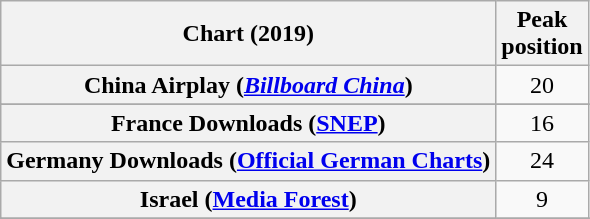<table class="wikitable sortable plainrowheaders" style="text-align:center">
<tr>
<th scope="col">Chart (2019)</th>
<th scope="col">Peak<br>position</th>
</tr>
<tr>
<th scope="row">China Airplay (<em><a href='#'>Billboard China</a></em>)</th>
<td>20</td>
</tr>
<tr>
</tr>
<tr>
<th scope="row">France Downloads (<a href='#'>SNEP</a>)</th>
<td>16</td>
</tr>
<tr>
<th scope="row">Germany Downloads (<a href='#'>Official German Charts</a>)</th>
<td>24</td>
</tr>
<tr>
<th scope="row">Israel (<a href='#'>Media Forest</a>)</th>
<td>9</td>
</tr>
<tr>
</tr>
<tr>
</tr>
<tr>
</tr>
</table>
